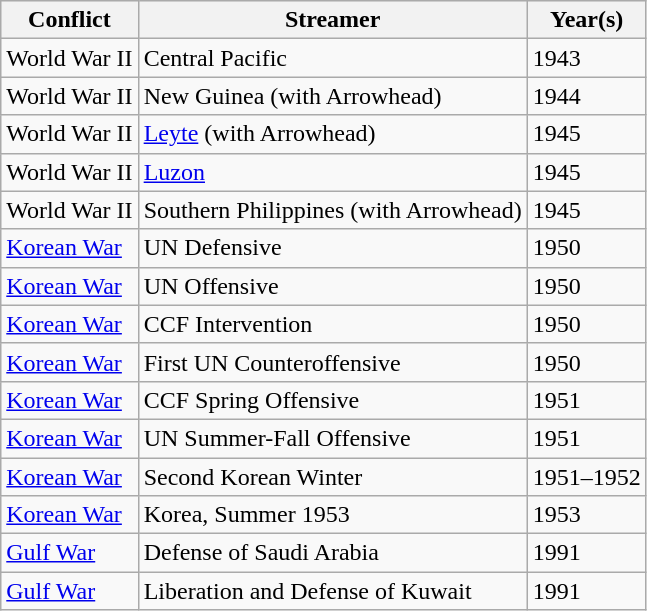<table class="wikitable" style="float:left;">
<tr style="background:#efefef;">
<th>Conflict</th>
<th>Streamer</th>
<th>Year(s)</th>
</tr>
<tr>
<td>World War II</td>
<td>Central Pacific</td>
<td>1943</td>
</tr>
<tr>
<td>World War II</td>
<td>New Guinea (with Arrowhead)</td>
<td>1944</td>
</tr>
<tr>
<td>World War II</td>
<td><a href='#'>Leyte</a> (with Arrowhead)</td>
<td>1945</td>
</tr>
<tr>
<td>World War II</td>
<td><a href='#'>Luzon</a></td>
<td>1945</td>
</tr>
<tr>
<td>World War II</td>
<td>Southern Philippines (with Arrowhead)</td>
<td>1945</td>
</tr>
<tr>
<td><a href='#'>Korean War</a></td>
<td>UN Defensive</td>
<td>1950</td>
</tr>
<tr>
<td><a href='#'>Korean War</a></td>
<td>UN Offensive</td>
<td>1950</td>
</tr>
<tr>
<td><a href='#'>Korean War</a></td>
<td>CCF Intervention</td>
<td>1950</td>
</tr>
<tr>
<td><a href='#'>Korean War</a></td>
<td>First UN Counteroffensive</td>
<td>1950</td>
</tr>
<tr>
<td><a href='#'>Korean War</a></td>
<td>CCF Spring Offensive</td>
<td>1951</td>
</tr>
<tr>
<td><a href='#'>Korean War</a></td>
<td>UN Summer-Fall Offensive</td>
<td>1951</td>
</tr>
<tr>
<td><a href='#'>Korean War</a></td>
<td>Second Korean Winter</td>
<td>1951–1952</td>
</tr>
<tr>
<td><a href='#'>Korean War</a></td>
<td>Korea, Summer 1953</td>
<td>1953</td>
</tr>
<tr>
<td><a href='#'>Gulf War</a></td>
<td>Defense of Saudi Arabia</td>
<td>1991</td>
</tr>
<tr>
<td><a href='#'>Gulf War</a></td>
<td>Liberation and Defense of Kuwait</td>
<td>1991</td>
</tr>
</table>
